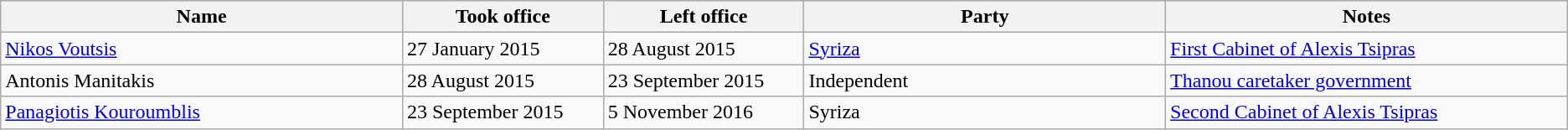<table class="wikitable">
<tr>
<th width="20%">Name</th>
<th width="10%">Took office</th>
<th width="10%">Left office</th>
<th width="18%">Party</th>
<th width="20%">Notes</th>
</tr>
<tr>
<td><a href='#'>Nikos Voutsis</a></td>
<td>27 January 2015</td>
<td>28 August 2015</td>
<td><a href='#'>Syriza</a></td>
<td><a href='#'>First Cabinet of Alexis Tsipras</a></td>
</tr>
<tr>
<td>Antonis Manitakis</td>
<td>28 August 2015</td>
<td>23 September 2015</td>
<td>Independent</td>
<td><a href='#'>Thanou caretaker government</a></td>
</tr>
<tr>
<td><a href='#'>Panagiotis Kouroumblis</a></td>
<td>23 September 2015</td>
<td>5 November 2016</td>
<td>Syriza</td>
<td><a href='#'>Second Cabinet of Alexis Tsipras</a></td>
</tr>
</table>
